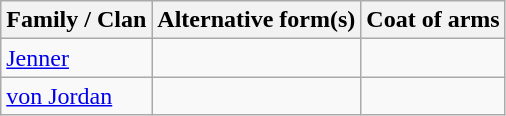<table class="wikitable">
<tr>
<th>Family / Clan</th>
<th>Alternative form(s)</th>
<th>Coat of arms</th>
</tr>
<tr>
<td><a href='#'>Jenner</a></td>
<td></td>
<td></td>
</tr>
<tr>
<td><a href='#'>von Jordan</a></td>
<td></td>
<td></td>
</tr>
</table>
